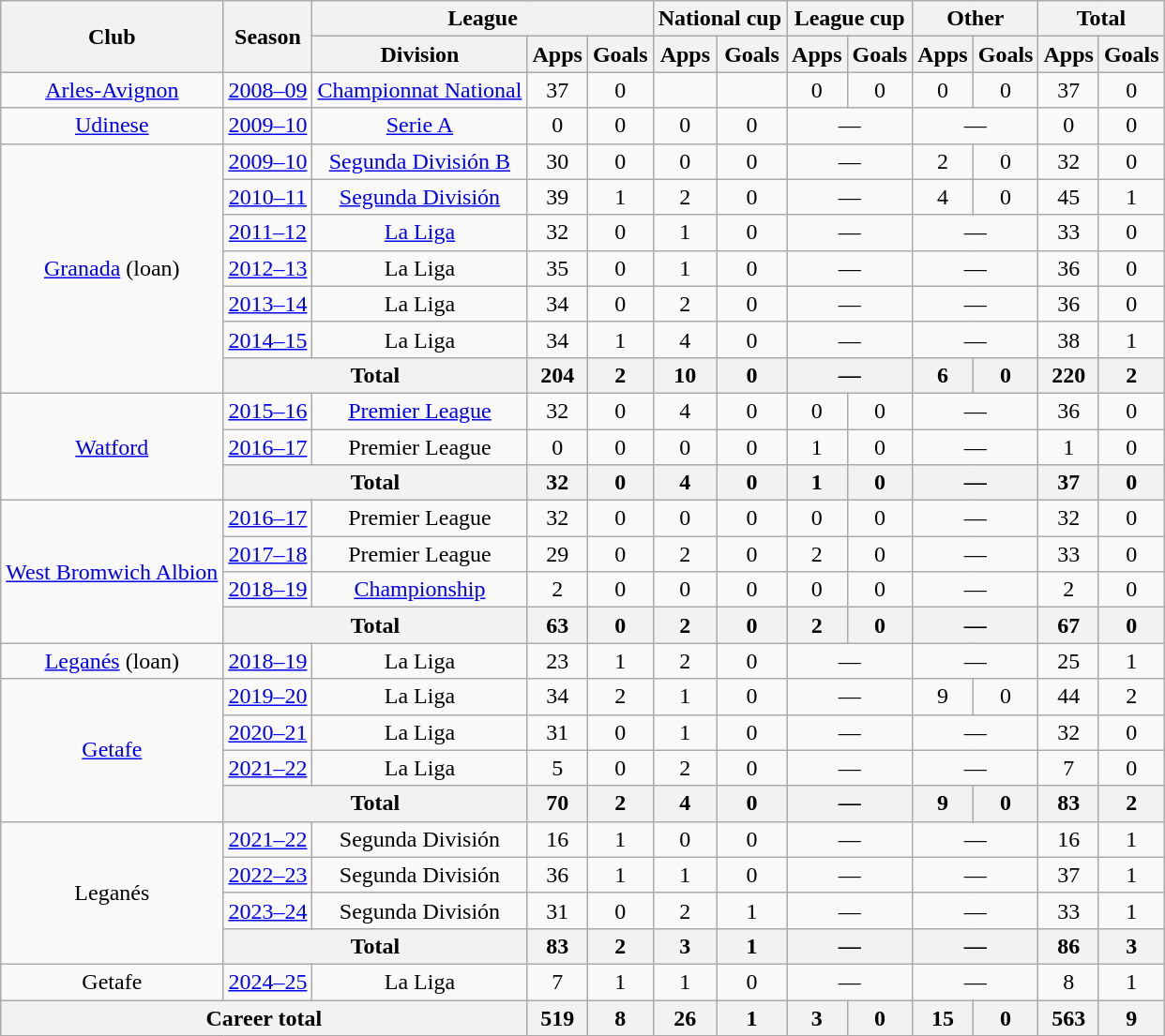<table class="wikitable" style="text-align: center;">
<tr>
<th rowspan=2>Club</th>
<th rowspan=2>Season</th>
<th colspan=3>League</th>
<th colspan=2>National cup</th>
<th colspan=2>League cup</th>
<th colspan=2>Other</th>
<th colspan=2>Total</th>
</tr>
<tr>
<th>Division</th>
<th>Apps</th>
<th>Goals</th>
<th>Apps</th>
<th>Goals</th>
<th>Apps</th>
<th>Goals</th>
<th>Apps</th>
<th>Goals</th>
<th>Apps</th>
<th>Goals</th>
</tr>
<tr>
<td><a href='#'>Arles-Avignon</a></td>
<td><a href='#'>2008–09</a></td>
<td><a href='#'>Championnat National</a></td>
<td>37</td>
<td>0</td>
<td></td>
<td></td>
<td>0</td>
<td>0</td>
<td>0</td>
<td>0</td>
<td>37</td>
<td>0</td>
</tr>
<tr>
<td><a href='#'>Udinese</a></td>
<td><a href='#'>2009–10</a></td>
<td><a href='#'>Serie A</a></td>
<td>0</td>
<td>0</td>
<td>0</td>
<td>0</td>
<td colspan="2">—</td>
<td colspan="2">—</td>
<td>0</td>
<td>0</td>
</tr>
<tr>
<td rowspan=7><a href='#'>Granada</a> (loan)</td>
<td><a href='#'>2009–10</a></td>
<td><a href='#'>Segunda División B</a></td>
<td>30</td>
<td>0</td>
<td>0</td>
<td>0</td>
<td colspan="2">—</td>
<td>2</td>
<td>0</td>
<td>32</td>
<td>0</td>
</tr>
<tr>
<td><a href='#'>2010–11</a></td>
<td><a href='#'>Segunda División</a></td>
<td>39</td>
<td>1</td>
<td>2</td>
<td>0</td>
<td colspan="2">—</td>
<td>4</td>
<td>0</td>
<td>45</td>
<td>1</td>
</tr>
<tr>
<td><a href='#'>2011–12</a></td>
<td><a href='#'>La Liga</a></td>
<td>32</td>
<td>0</td>
<td>1</td>
<td>0</td>
<td colspan="2">—</td>
<td colspan="2">—</td>
<td>33</td>
<td>0</td>
</tr>
<tr>
<td><a href='#'>2012–13</a></td>
<td>La Liga</td>
<td>35</td>
<td>0</td>
<td>1</td>
<td>0</td>
<td colspan="2">—</td>
<td colspan="2">—</td>
<td>36</td>
<td>0</td>
</tr>
<tr>
<td><a href='#'>2013–14</a></td>
<td>La Liga</td>
<td>34</td>
<td>0</td>
<td>2</td>
<td>0</td>
<td colspan="2">—</td>
<td colspan="2">—</td>
<td>36</td>
<td>0</td>
</tr>
<tr>
<td><a href='#'>2014–15</a></td>
<td>La Liga</td>
<td>34</td>
<td>1</td>
<td>4</td>
<td>0</td>
<td colspan="2">—</td>
<td colspan="2">—</td>
<td>38</td>
<td>1</td>
</tr>
<tr>
<th colspan=2>Total</th>
<th>204</th>
<th>2</th>
<th>10</th>
<th>0</th>
<th colspan="2">—</th>
<th>6</th>
<th>0</th>
<th>220</th>
<th>2</th>
</tr>
<tr>
<td rowspan=3><a href='#'>Watford</a></td>
<td><a href='#'>2015–16</a></td>
<td><a href='#'>Premier League</a></td>
<td>32</td>
<td>0</td>
<td>4</td>
<td>0</td>
<td>0</td>
<td>0</td>
<td colspan="2">—</td>
<td>36</td>
<td>0</td>
</tr>
<tr>
<td><a href='#'>2016–17</a></td>
<td>Premier League</td>
<td>0</td>
<td>0</td>
<td>0</td>
<td>0</td>
<td>1</td>
<td>0</td>
<td colspan="2">—</td>
<td>1</td>
<td>0</td>
</tr>
<tr>
<th colspan=2>Total</th>
<th>32</th>
<th>0</th>
<th>4</th>
<th>0</th>
<th>1</th>
<th>0</th>
<th colspan="2">—</th>
<th>37</th>
<th>0</th>
</tr>
<tr>
<td rowspan=4><a href='#'>West Bromwich Albion</a></td>
<td><a href='#'>2016–17</a></td>
<td>Premier League</td>
<td>32</td>
<td>0</td>
<td>0</td>
<td>0</td>
<td>0</td>
<td>0</td>
<td colspan="2">—</td>
<td>32</td>
<td>0</td>
</tr>
<tr>
<td><a href='#'>2017–18</a></td>
<td>Premier League</td>
<td>29</td>
<td>0</td>
<td>2</td>
<td>0</td>
<td>2</td>
<td>0</td>
<td colspan="2">—</td>
<td>33</td>
<td>0</td>
</tr>
<tr>
<td><a href='#'>2018–19</a></td>
<td><a href='#'>Championship</a></td>
<td>2</td>
<td>0</td>
<td>0</td>
<td>0</td>
<td>0</td>
<td>0</td>
<td colspan="2">—</td>
<td>2</td>
<td>0</td>
</tr>
<tr>
<th colspan=2>Total</th>
<th>63</th>
<th>0</th>
<th>2</th>
<th>0</th>
<th>2</th>
<th>0</th>
<th colspan="2">—</th>
<th>67</th>
<th>0</th>
</tr>
<tr>
<td><a href='#'>Leganés</a> (loan)</td>
<td><a href='#'>2018–19</a></td>
<td>La Liga</td>
<td>23</td>
<td>1</td>
<td>2</td>
<td>0</td>
<td colspan="2">—</td>
<td colspan="2">—</td>
<td>25</td>
<td>1</td>
</tr>
<tr>
<td rowspan="4"><a href='#'>Getafe</a></td>
<td><a href='#'>2019–20</a></td>
<td>La Liga</td>
<td>34</td>
<td>2</td>
<td>1</td>
<td>0</td>
<td colspan="2">—</td>
<td>9</td>
<td>0</td>
<td>44</td>
<td>2</td>
</tr>
<tr>
<td><a href='#'>2020–21</a></td>
<td>La Liga</td>
<td>31</td>
<td>0</td>
<td>1</td>
<td>0</td>
<td colspan="2">—</td>
<td colspan="2">—</td>
<td>32</td>
<td>0</td>
</tr>
<tr>
<td><a href='#'>2021–22</a></td>
<td>La Liga</td>
<td>5</td>
<td>0</td>
<td>2</td>
<td>0</td>
<td colspan="2">—</td>
<td colspan="2">—</td>
<td>7</td>
<td>0</td>
</tr>
<tr>
<th colspan="2">Total</th>
<th>70</th>
<th>2</th>
<th>4</th>
<th>0</th>
<th colspan="2">—</th>
<th>9</th>
<th>0</th>
<th>83</th>
<th>2</th>
</tr>
<tr>
<td rowspan="4">Leganés</td>
<td><a href='#'>2021–22</a></td>
<td>Segunda División</td>
<td>16</td>
<td>1</td>
<td>0</td>
<td>0</td>
<td colspan="2">—</td>
<td colspan="2">—</td>
<td>16</td>
<td>1</td>
</tr>
<tr>
<td><a href='#'>2022–23</a></td>
<td>Segunda División</td>
<td>36</td>
<td>1</td>
<td>1</td>
<td>0</td>
<td colspan="2">—</td>
<td colspan="2">—</td>
<td>37</td>
<td>1</td>
</tr>
<tr>
<td><a href='#'>2023–24</a></td>
<td>Segunda División</td>
<td>31</td>
<td>0</td>
<td>2</td>
<td>1</td>
<td colspan="2">—</td>
<td colspan="2">—</td>
<td>33</td>
<td>1</td>
</tr>
<tr>
<th colspan="2">Total</th>
<th>83</th>
<th>2</th>
<th>3</th>
<th>1</th>
<th colspan="2">—</th>
<th colspan="2">—</th>
<th>86</th>
<th>3</th>
</tr>
<tr>
<td>Getafe</td>
<td><a href='#'>2024–25</a></td>
<td>La Liga</td>
<td>7</td>
<td>1</td>
<td>1</td>
<td>0</td>
<td colspan="2">—</td>
<td colspan="2">—</td>
<td>8</td>
<td>1</td>
</tr>
<tr>
<th colspan="3">Career total</th>
<th>519</th>
<th>8</th>
<th>26</th>
<th>1</th>
<th>3</th>
<th>0</th>
<th>15</th>
<th>0</th>
<th>563</th>
<th>9</th>
</tr>
</table>
